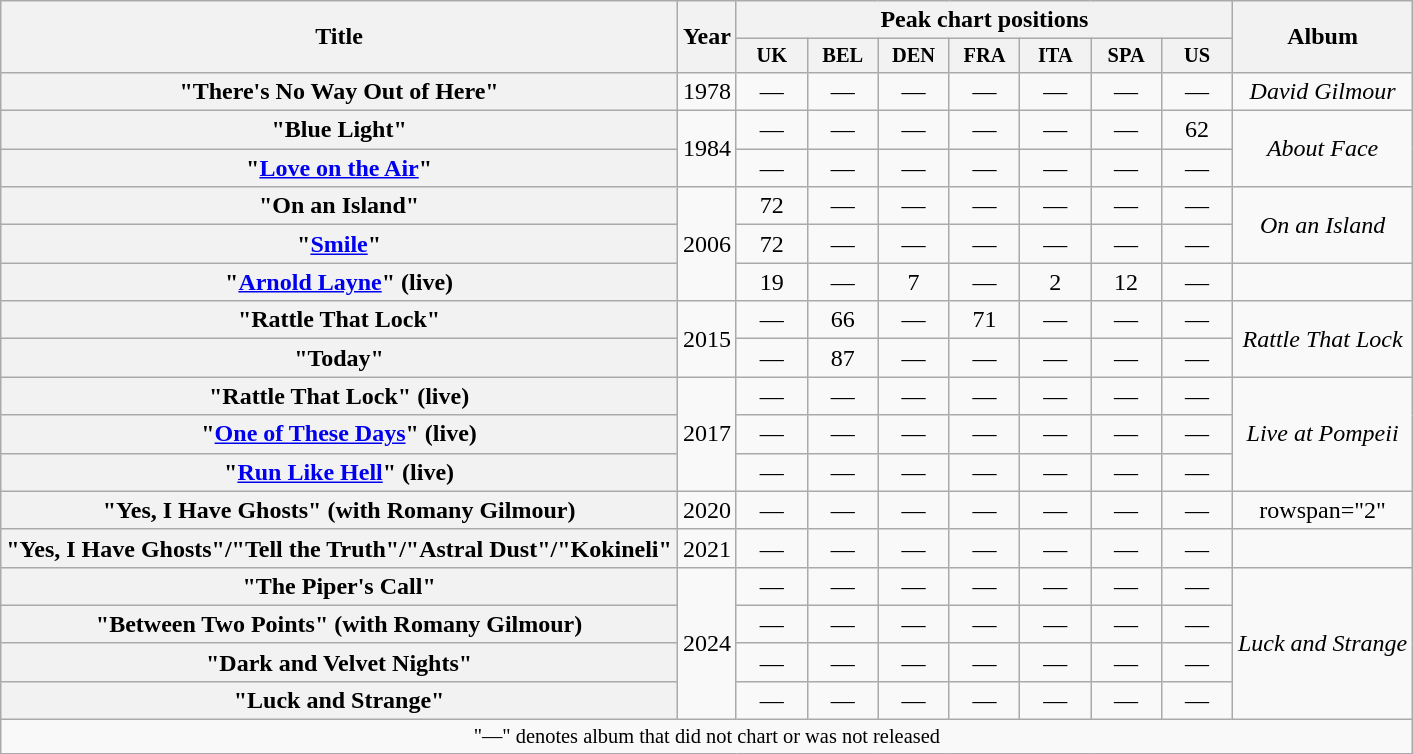<table class="wikitable plainrowheaders" style="text-align:center;" border="1">
<tr>
<th scope="col" rowspan="2">Title</th>
<th scope="col" rowspan="2">Year</th>
<th scope="col" colspan="7">Peak chart positions</th>
<th scope="col" rowspan="2">Album</th>
</tr>
<tr>
<th scope="col" style="width:3em;font-size:85%;">UK<br></th>
<th scope="col" style="width:3em;font-size:85%;">BEL<br></th>
<th scope="col" style="width:3em;font-size:85%;">DEN<br></th>
<th scope="col" style="width:3em;font-size:85%;">FRA<br></th>
<th scope="col" style="width:3em;font-size:85%;">ITA<br></th>
<th scope="col" style="width:3em;font-size:85%;">SPA<br></th>
<th scope="col" style="width:3em;font-size:85%;">US<br></th>
</tr>
<tr>
<th scope="row">"There's No Way Out of Here"</th>
<td>1978</td>
<td>—</td>
<td>—</td>
<td>—</td>
<td>—</td>
<td>—</td>
<td>—</td>
<td>—</td>
<td><em>David Gilmour</em></td>
</tr>
<tr>
<th scope="row">"Blue Light"</th>
<td rowspan=2>1984</td>
<td>—</td>
<td>—</td>
<td>—</td>
<td>—</td>
<td>—</td>
<td>—</td>
<td>62</td>
<td rowspan=2><em>About Face</em></td>
</tr>
<tr>
<th scope="row">"<a href='#'>Love on the Air</a>"</th>
<td>—</td>
<td>—</td>
<td>—</td>
<td>—</td>
<td>—</td>
<td>—</td>
<td>—</td>
</tr>
<tr>
<th scope="row">"On an Island"</th>
<td rowspan=3>2006</td>
<td>72</td>
<td>—</td>
<td>—</td>
<td>—</td>
<td>—</td>
<td>—</td>
<td>—</td>
<td rowspan=2><em>On an Island</em></td>
</tr>
<tr>
<th scope="row">"<a href='#'>Smile</a>"</th>
<td>72</td>
<td>—</td>
<td>—</td>
<td>—</td>
<td>—</td>
<td>—</td>
<td>—</td>
</tr>
<tr>
<th scope="row">"<a href='#'>Arnold Layne</a>" (live)</th>
<td>19</td>
<td>—</td>
<td>7</td>
<td>—</td>
<td>2</td>
<td>12</td>
<td>—</td>
<td></td>
</tr>
<tr>
<th scope="row">"Rattle That Lock"</th>
<td rowspan=2>2015</td>
<td>—</td>
<td>66</td>
<td>—</td>
<td>71</td>
<td>—</td>
<td>—</td>
<td>—</td>
<td rowspan=2><em>Rattle That Lock</em></td>
</tr>
<tr>
<th scope="row">"Today"</th>
<td>—</td>
<td>87</td>
<td>—</td>
<td>—</td>
<td>—</td>
<td>—</td>
<td>—</td>
</tr>
<tr>
<th scope="row">"Rattle That Lock" (live)</th>
<td rowspan=3>2017</td>
<td>—</td>
<td>—</td>
<td>—</td>
<td>—</td>
<td>—</td>
<td>—</td>
<td>—</td>
<td rowspan=3><em>Live at Pompeii</em></td>
</tr>
<tr>
<th scope="row">"<a href='#'>One of These Days</a>" (live)</th>
<td>—</td>
<td>—</td>
<td>—</td>
<td>—</td>
<td>—</td>
<td>—</td>
<td>—</td>
</tr>
<tr>
<th scope="row">"<a href='#'>Run Like Hell</a>" (live)</th>
<td>—</td>
<td>—</td>
<td>—</td>
<td>—</td>
<td>—</td>
<td>—</td>
<td>—</td>
</tr>
<tr>
<th scope="row">"Yes, I Have Ghosts" (with Romany Gilmour)</th>
<td>2020</td>
<td>—</td>
<td>—</td>
<td>—</td>
<td>—</td>
<td>—</td>
<td>—</td>
<td>—</td>
<td>rowspan="2" </td>
</tr>
<tr>
<th scope="row">"Yes, I Have Ghosts"/"Tell the Truth"/"Astral Dust"/"Kokineli"</th>
<td>2021</td>
<td>—</td>
<td>—</td>
<td>—</td>
<td>—</td>
<td>—</td>
<td>—</td>
<td>—</td>
</tr>
<tr>
<th scope="row">"The Piper's Call"</th>
<td rowspan="4">2024</td>
<td>—</td>
<td>—</td>
<td>—</td>
<td>—</td>
<td>—</td>
<td>—</td>
<td>—</td>
<td rowspan="4"><em>Luck and Strange</em></td>
</tr>
<tr>
<th scope="row">"Between Two Points" (with Romany Gilmour)</th>
<td>—</td>
<td>—</td>
<td>—</td>
<td>—</td>
<td>—</td>
<td>—</td>
<td>—</td>
</tr>
<tr>
<th scope="row">"Dark and Velvet Nights"</th>
<td>—</td>
<td>—</td>
<td>—</td>
<td>—</td>
<td>—</td>
<td>—</td>
<td>—</td>
</tr>
<tr>
<th scope="row">"Luck and Strange"</th>
<td>—</td>
<td>—</td>
<td>—</td>
<td>—</td>
<td>—</td>
<td>—</td>
<td>—</td>
</tr>
<tr>
<td colspan="10" style="font-size:85%">"—" denotes album that did not chart or was not released</td>
</tr>
</table>
